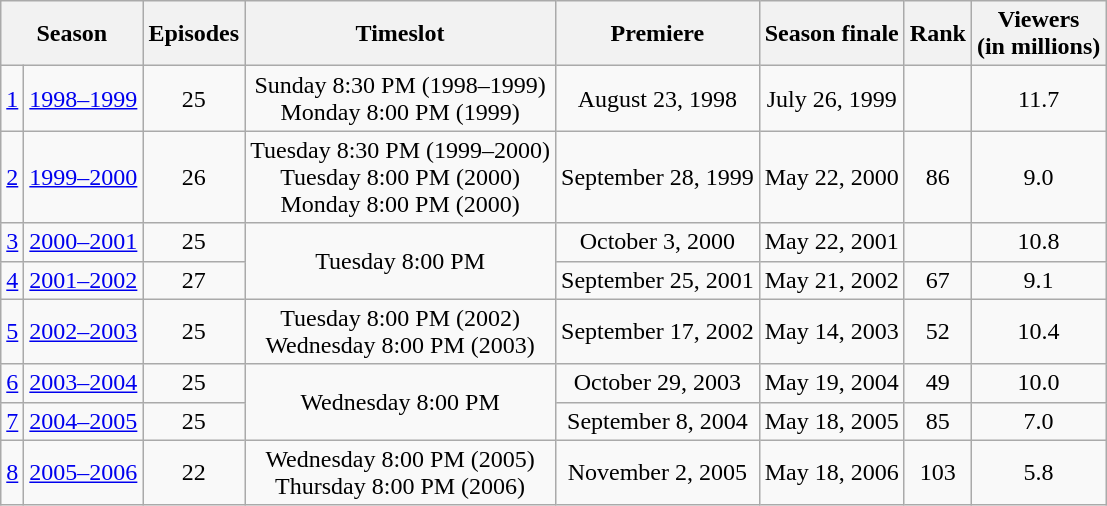<table class="wikitable" style="text-align: center">
<tr>
<th colspan="2">Season</th>
<th>Episodes</th>
<th>Timeslot</th>
<th>Premiere</th>
<th>Season finale</th>
<th>Rank</th>
<th>Viewers<br>(in millions)</th>
</tr>
<tr>
<td><a href='#'>1</a></td>
<td><a href='#'>1998–1999</a></td>
<td>25</td>
<td>Sunday 8:30 PM (1998–1999)<br>Monday 8:00 PM (1999)</td>
<td>August 23, 1998</td>
<td>July 26, 1999</td>
<td></td>
<td>11.7</td>
</tr>
<tr>
<td><a href='#'>2</a></td>
<td><a href='#'>1999–2000</a></td>
<td>26</td>
<td>Tuesday 8:30 PM (1999–2000)<br>Tuesday 8:00 PM (2000)<br>Monday 8:00 PM (2000)</td>
<td>September 28, 1999</td>
<td>May 22, 2000</td>
<td>86</td>
<td>9.0</td>
</tr>
<tr>
<td><a href='#'>3</a></td>
<td><a href='#'>2000–2001</a></td>
<td>25</td>
<td rowspan="2">Tuesday 8:00 PM</td>
<td>October 3, 2000</td>
<td>May 22, 2001</td>
<td></td>
<td>10.8</td>
</tr>
<tr>
<td><a href='#'>4</a></td>
<td><a href='#'>2001–2002</a></td>
<td>27</td>
<td>September 25, 2001</td>
<td>May 21, 2002</td>
<td>67</td>
<td>9.1</td>
</tr>
<tr>
<td><a href='#'>5</a></td>
<td><a href='#'>2002–2003</a></td>
<td>25</td>
<td>Tuesday 8:00 PM (2002)<br>Wednesday 8:00 PM (2003)</td>
<td>September 17, 2002</td>
<td>May 14, 2003</td>
<td>52</td>
<td>10.4</td>
</tr>
<tr>
<td><a href='#'>6</a></td>
<td><a href='#'>2003–2004</a></td>
<td>25</td>
<td rowspan="2">Wednesday 8:00 PM</td>
<td>October 29, 2003</td>
<td>May 19, 2004</td>
<td>49</td>
<td>10.0</td>
</tr>
<tr>
<td><a href='#'>7</a></td>
<td><a href='#'>2004–2005</a></td>
<td>25</td>
<td>September 8, 2004</td>
<td>May 18, 2005</td>
<td>85</td>
<td>7.0</td>
</tr>
<tr>
<td><a href='#'>8</a></td>
<td><a href='#'>2005–2006</a></td>
<td>22</td>
<td>Wednesday 8:00 PM (2005)<br>Thursday 8:00 PM (2006)</td>
<td>November 2, 2005</td>
<td>May 18, 2006</td>
<td>103</td>
<td>5.8</td>
</tr>
</table>
